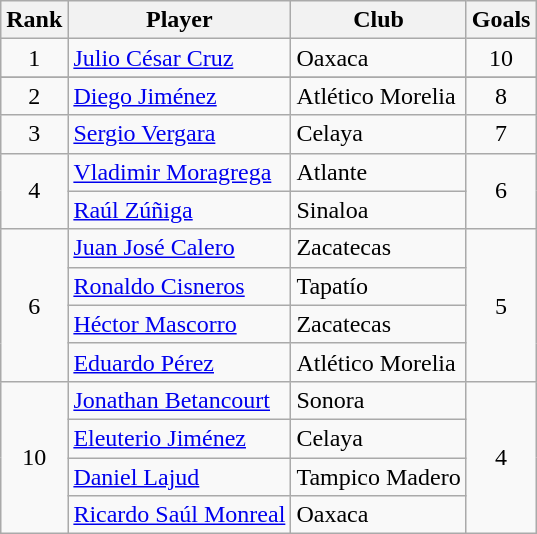<table class="wikitable">
<tr>
<th>Rank</th>
<th>Player</th>
<th>Club</th>
<th>Goals</th>
</tr>
<tr>
<td align=center rowspan=1>1</td>
<td> <a href='#'>Julio César Cruz</a></td>
<td>Oaxaca</td>
<td align=center rowspan=1>10</td>
</tr>
<tr>
</tr>
<tr>
<td align=center rowspan=1>2</td>
<td> <a href='#'>Diego Jiménez</a></td>
<td>Atlético Morelia</td>
<td align=center rowspan=1>8</td>
</tr>
<tr>
<td align=center rowspan=1>3</td>
<td> <a href='#'>Sergio Vergara</a></td>
<td>Celaya</td>
<td align=center rowspan=1>7</td>
</tr>
<tr>
<td align=center rowspan=2>4</td>
<td> <a href='#'>Vladimir Moragrega</a></td>
<td>Atlante</td>
<td align=center rowspan=2>6</td>
</tr>
<tr>
<td> <a href='#'>Raúl Zúñiga</a></td>
<td>Sinaloa</td>
</tr>
<tr>
<td align=center rowspan=4>6</td>
<td> <a href='#'>Juan José Calero</a></td>
<td>Zacatecas</td>
<td align=center rowspan=4>5</td>
</tr>
<tr>
<td> <a href='#'>Ronaldo Cisneros</a></td>
<td>Tapatío</td>
</tr>
<tr>
<td> <a href='#'>Héctor Mascorro</a></td>
<td>Zacatecas</td>
</tr>
<tr>
<td> <a href='#'>Eduardo Pérez</a></td>
<td>Atlético Morelia</td>
</tr>
<tr>
<td align=center rowspan=4>10</td>
<td> <a href='#'>Jonathan Betancourt</a></td>
<td>Sonora</td>
<td align=center rowspan=4>4</td>
</tr>
<tr>
<td> <a href='#'>Eleuterio Jiménez</a></td>
<td>Celaya</td>
</tr>
<tr>
<td> <a href='#'>Daniel Lajud</a></td>
<td>Tampico Madero</td>
</tr>
<tr>
<td> <a href='#'>Ricardo Saúl Monreal</a></td>
<td>Oaxaca</td>
</tr>
</table>
